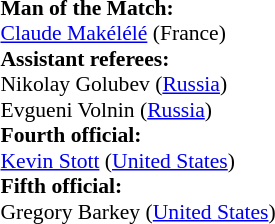<table width=50% style="font-size: 90%">
<tr>
<td><br><strong>Man of the Match:</strong>
<br><a href='#'>Claude Makélélé</a> (France)<br><strong>Assistant referees:</strong>
<br>Nikolay Golubev (<a href='#'>Russia</a>)
<br>Evgueni Volnin (<a href='#'>Russia</a>)
<br><strong>Fourth official:</strong>
<br><a href='#'>Kevin Stott</a> (<a href='#'>United States</a>)
<br><strong>Fifth official:</strong>
<br>Gregory Barkey (<a href='#'>United States</a>)</td>
</tr>
</table>
